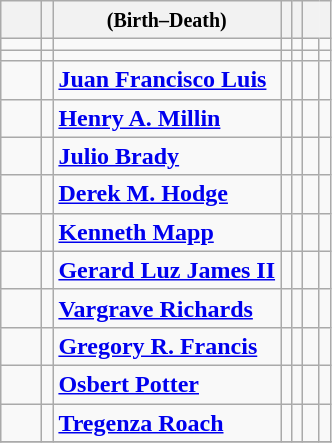<table class="wikitable">
<tr>
<th width="20"></th>
<th></th>
<th><small>(Birth–Death)</small></th>
<th></th>
<th></th>
<th class=unsortable> </th>
<th style="border-left-style:hidden;padding:0.1em 0em"></th>
</tr>
<tr>
<td></td>
<td></td>
<td></td>
<td></td>
<td></td>
<td bgcolor=></td>
<td></td>
</tr>
<tr>
<td></td>
<td></td>
<td></td>
<td></td>
<td></td>
<td bgcolor=></td>
<td></td>
</tr>
<tr>
<td></td>
<td></td>
<td Center><strong><a href='#'>Juan Francisco Luis</a></strong><br><small></small></td>
<td></td>
<td></td>
<td bgcolor=></td>
<td></td>
</tr>
<tr>
<td></td>
<td></td>
<td Center><strong><a href='#'>Henry A. Millin</a></strong><br><small></small></td>
<td></td>
<td></td>
<td bgcolor=></td>
<td></td>
</tr>
<tr>
<td></td>
<td></td>
<td Center><strong><a href='#'>Julio Brady</a></strong><br><small></small></td>
<td></td>
<td></td>
<td bgcolor=></td>
<td></td>
</tr>
<tr>
<td></td>
<td></td>
<td Center><strong><a href='#'>Derek M. Hodge</a></strong><br><small></small></td>
<td></td>
<td></td>
<td bgcolor=></td>
<td></td>
</tr>
<tr>
<td></td>
<td></td>
<td Center><strong><a href='#'>Kenneth Mapp</a></strong><br><small></small></td>
<td></td>
<td></td>
<td bgcolor=></td>
<td></td>
</tr>
<tr>
<td></td>
<td></td>
<td Center><strong><a href='#'>Gerard Luz James II</a></strong><br><small></small></td>
<td></td>
<td></td>
<td bgcolor=></td>
<td></td>
</tr>
<tr>
<td></td>
<td></td>
<td Center><strong><a href='#'>Vargrave Richards</a></strong><br><small></small></td>
<td></td>
<td></td>
<td bgcolor=></td>
<td></td>
</tr>
<tr>
<td></td>
<td></td>
<td Center><strong><a href='#'>Gregory R. Francis</a></strong><br><small></small></td>
<td></td>
<td></td>
<td bgcolor=></td>
<td></td>
</tr>
<tr>
<td></td>
<td></td>
<td Center><strong><a href='#'>Osbert Potter</a></strong><br><small></small></td>
<td></td>
<td></td>
<td bgcolor=></td>
<td></td>
</tr>
<tr>
<td></td>
<td></td>
<td Center><strong><a href='#'>Tregenza Roach</a></strong><br><small></small></td>
<td></td>
<td></td>
<td bgcolor=></td>
<td></td>
</tr>
<tr>
</tr>
</table>
